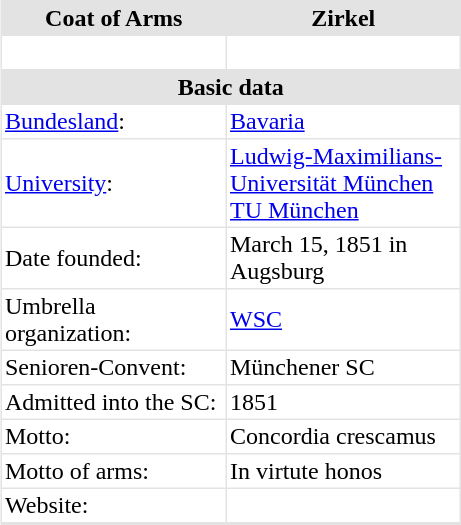<table cellpadding="2" style="float: right; width: 307px; background: #e3e3e3; margin-left: 1em; border-spacing: 1px;">
<tr>
<th>Coat of Arms</th>
<th>Zirkel</th>
</tr>
<tr style="background: #ffffff; text-align: center;">
<td style="width: 145px;"><br></td>
<td align="center"></td>
</tr>
<tr>
<th colspan="2">Basic data</th>
</tr>
<tr style="background: #ffffff;">
<td><a href='#'>Bundesland</a>:</td>
<td><a href='#'>Bavaria</a></td>
</tr>
<tr style="background: #ffffff;">
<td><a href='#'>University</a>:</td>
<td><a href='#'>Ludwig-Maximilians-Universität München</a> <br> <a href='#'>TU München</a></td>
</tr>
<tr style="background: #ffffff;">
<td>Date founded:</td>
<td>March 15, 1851 in Augsburg</td>
</tr>
<tr style="background: #ffffff;">
<td>Umbrella organization:</td>
<td><a href='#'>WSC</a></td>
</tr>
<tr style="background: #ffffff;">
<td>Senioren-Convent:</td>
<td>Münchener SC</td>
</tr>
<tr style="background: #ffffff;">
<td>Admitted into the SC:</td>
<td>1851</td>
</tr>
<tr style="background: #ffffff;">
<td>Motto:</td>
<td>Concordia crescamus</td>
</tr>
<tr style="background: #ffffff;">
<td>Motto of arms:</td>
<td>In virtute honos</td>
</tr>
<tr style="background: #ffffff;">
<td>Website:</td>
<td></td>
</tr>
<tr>
</tr>
</table>
